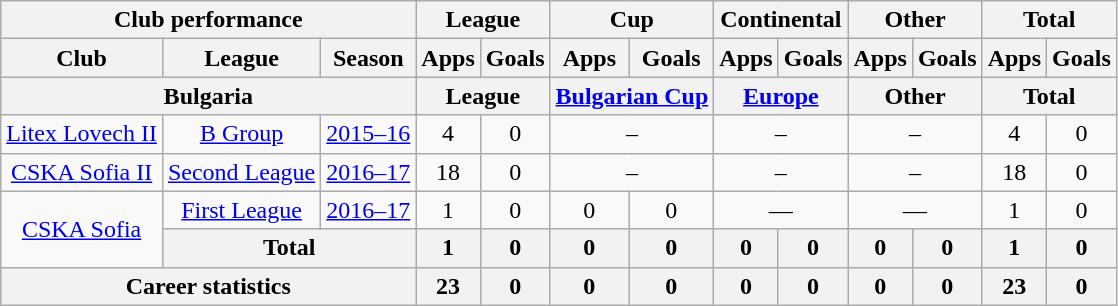<table class="wikitable" style="text-align: center">
<tr>
<th Colspan="3">Club performance</th>
<th Colspan="2">League</th>
<th Colspan="2">Cup</th>
<th Colspan="2">Continental</th>
<th Colspan="2">Other</th>
<th Colspan="3">Total</th>
</tr>
<tr>
<th>Club</th>
<th>League</th>
<th>Season</th>
<th>Apps</th>
<th>Goals</th>
<th>Apps</th>
<th>Goals</th>
<th>Apps</th>
<th>Goals</th>
<th>Apps</th>
<th>Goals</th>
<th>Apps</th>
<th>Goals</th>
</tr>
<tr>
<th Colspan="3">Bulgaria</th>
<th Colspan="2">League</th>
<th Colspan="2"><a href='#'>Bulgarian Cup</a></th>
<th Colspan="2"><a href='#'>Europe</a></th>
<th Colspan="2">Other</th>
<th Colspan="2">Total</th>
</tr>
<tr>
<td rowspan="1" valign="center"><a href='#'>Litex Lovech II</a></td>
<td rowspan="1"><a href='#'>B Group</a></td>
<td><a href='#'>2015–16</a></td>
<td>4</td>
<td>0</td>
<td colspan="2">–</td>
<td colspan="2">–</td>
<td colspan="2">–</td>
<td>4</td>
<td>0</td>
</tr>
<tr>
<td rowspan="1" valign="center"><a href='#'>CSKA Sofia II</a></td>
<td rowspan="1"><a href='#'>Second League</a></td>
<td><a href='#'>2016–17</a></td>
<td>18</td>
<td>0</td>
<td colspan="2">–</td>
<td colspan="2">–</td>
<td colspan="2">–</td>
<td>18</td>
<td>0</td>
</tr>
<tr>
<td rowspan="2" valign="center"><a href='#'>CSKA Sofia</a></td>
<td rowspan="1"><a href='#'>First League</a></td>
<td><a href='#'>2016–17</a></td>
<td>1</td>
<td>0</td>
<td>0</td>
<td>0</td>
<td colspan="2">—</td>
<td colspan="2">—</td>
<td>1</td>
<td>0</td>
</tr>
<tr>
<th colspan=2>Total</th>
<th>1</th>
<th>0</th>
<th>0</th>
<th>0</th>
<th>0</th>
<th>0</th>
<th>0</th>
<th>0</th>
<th>1</th>
<th>0</th>
</tr>
<tr>
<th colspan="3">Career statistics</th>
<th>23</th>
<th>0</th>
<th>0</th>
<th>0</th>
<th>0</th>
<th>0</th>
<th>0</th>
<th>0</th>
<th>23</th>
<th>0</th>
</tr>
</table>
